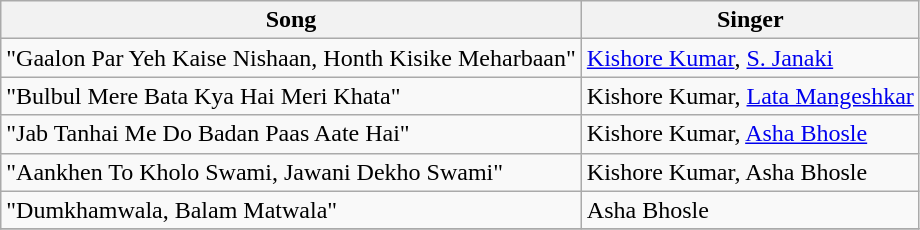<table class="wikitable">
<tr>
<th>Song</th>
<th>Singer</th>
</tr>
<tr>
<td>"Gaalon Par Yeh Kaise Nishaan, Honth Kisike Meharbaan"</td>
<td><a href='#'>Kishore Kumar</a>, <a href='#'>S. Janaki</a></td>
</tr>
<tr>
<td>"Bulbul Mere Bata Kya Hai Meri Khata"</td>
<td>Kishore Kumar, <a href='#'>Lata Mangeshkar</a></td>
</tr>
<tr>
<td>"Jab Tanhai Me Do Badan Paas Aate Hai"</td>
<td>Kishore Kumar, <a href='#'>Asha Bhosle</a></td>
</tr>
<tr>
<td>"Aankhen To Kholo Swami, Jawani Dekho Swami"</td>
<td>Kishore Kumar, Asha Bhosle</td>
</tr>
<tr>
<td>"Dumkhamwala, Balam Matwala"</td>
<td>Asha Bhosle</td>
</tr>
<tr>
</tr>
</table>
